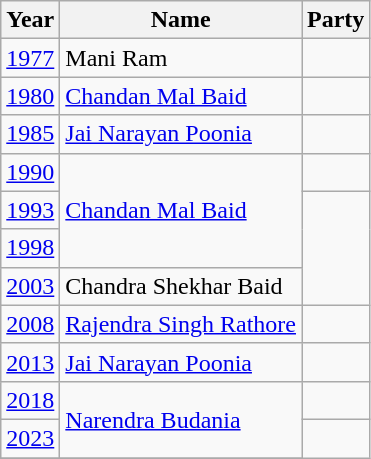<table class="wikitable sortable">
<tr>
<th>Year</th>
<th>Name</th>
<th colspan=2>Party</th>
</tr>
<tr>
<td><a href='#'>1977</a></td>
<td>Mani Ram</td>
<td></td>
</tr>
<tr>
<td><a href='#'>1980</a></td>
<td><a href='#'>Chandan Mal Baid</a></td>
<td></td>
</tr>
<tr>
<td><a href='#'>1985</a></td>
<td><a href='#'>Jai Narayan Poonia</a></td>
<td></td>
</tr>
<tr>
<td><a href='#'>1990</a></td>
<td rowspan=3><a href='#'>Chandan Mal Baid</a></td>
<td></td>
</tr>
<tr>
<td><a href='#'>1993</a></td>
</tr>
<tr>
<td><a href='#'>1998</a></td>
</tr>
<tr>
<td><a href='#'>2003</a></td>
<td>Chandra Shekhar Baid</td>
</tr>
<tr>
<td><a href='#'>2008</a></td>
<td><a href='#'>Rajendra Singh Rathore</a></td>
<td></td>
</tr>
<tr>
<td><a href='#'>2013</a></td>
<td><a href='#'>Jai Narayan Poonia</a></td>
</tr>
<tr>
<td><a href='#'>2018</a></td>
<td rowspan=2><a href='#'>Narendra Budania</a></td>
<td></td>
</tr>
<tr>
<td><a href='#'>2023</a></td>
</tr>
<tr>
</tr>
</table>
